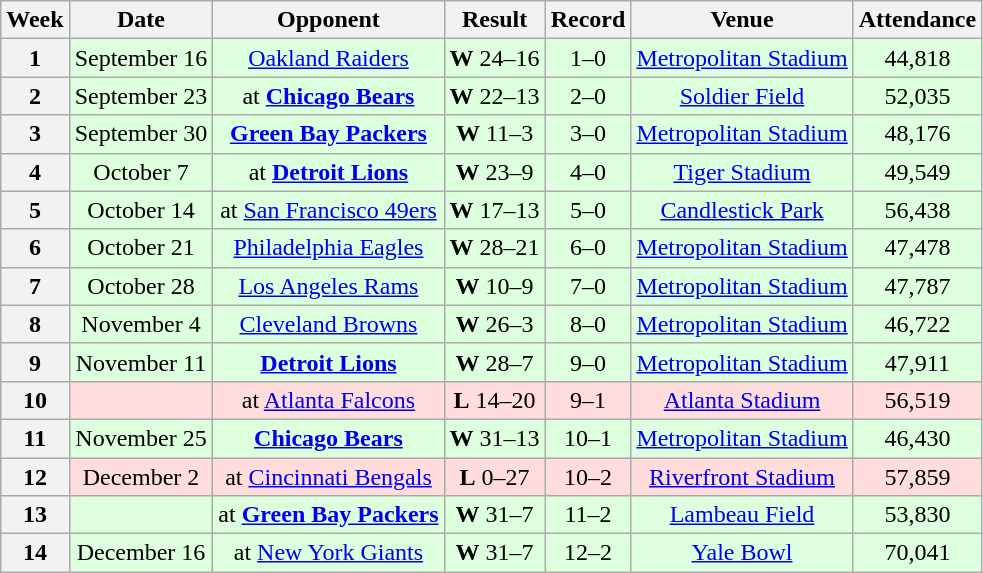<table class="wikitable" style="text-align:center">
<tr>
<th>Week</th>
<th>Date</th>
<th>Opponent</th>
<th>Result</th>
<th>Record</th>
<th>Venue</th>
<th>Attendance</th>
</tr>
<tr style="background: #ddffdd">
<th>1</th>
<td>September 16</td>
<td><a href='#'>Oakland Raiders</a></td>
<td><strong>W</strong> 24–16</td>
<td>1–0</td>
<td><a href='#'>Metropolitan Stadium</a></td>
<td>44,818</td>
</tr>
<tr style="background: #ddffdd">
<th>2</th>
<td>September 23</td>
<td>at <strong><a href='#'>Chicago Bears</a></strong></td>
<td><strong>W</strong> 22–13</td>
<td>2–0</td>
<td><a href='#'>Soldier Field</a></td>
<td>52,035</td>
</tr>
<tr style="background: #ddffdd">
<th>3</th>
<td>September 30</td>
<td><strong><a href='#'>Green Bay Packers</a></strong></td>
<td><strong>W</strong> 11–3</td>
<td>3–0</td>
<td><a href='#'>Metropolitan Stadium</a></td>
<td>48,176</td>
</tr>
<tr style="background: #ddffdd">
<th>4</th>
<td>October 7</td>
<td>at <strong><a href='#'>Detroit Lions</a></strong></td>
<td><strong>W</strong> 23–9</td>
<td>4–0</td>
<td><a href='#'>Tiger Stadium</a></td>
<td>49,549</td>
</tr>
<tr style="background: #ddffdd">
<th>5</th>
<td>October 14</td>
<td>at <a href='#'>San Francisco 49ers</a></td>
<td><strong>W</strong> 17–13</td>
<td>5–0</td>
<td><a href='#'>Candlestick Park</a></td>
<td>56,438</td>
</tr>
<tr style="background: #ddffdd">
<th>6</th>
<td>October 21</td>
<td><a href='#'>Philadelphia Eagles</a></td>
<td><strong>W</strong> 28–21</td>
<td>6–0</td>
<td><a href='#'>Metropolitan Stadium</a></td>
<td>47,478</td>
</tr>
<tr style="background: #ddffdd">
<th>7</th>
<td>October 28</td>
<td><a href='#'>Los Angeles Rams</a></td>
<td><strong>W</strong> 10–9</td>
<td>7–0</td>
<td><a href='#'>Metropolitan Stadium</a></td>
<td>47,787</td>
</tr>
<tr style="background: #ddffdd">
<th>8</th>
<td>November 4</td>
<td><a href='#'>Cleveland Browns</a></td>
<td><strong>W</strong> 26–3</td>
<td>8–0</td>
<td><a href='#'>Metropolitan Stadium</a></td>
<td>46,722</td>
</tr>
<tr style="background: #ddffdd">
<th>9</th>
<td>November 11</td>
<td><strong><a href='#'>Detroit Lions</a></strong></td>
<td><strong>W</strong> 28–7</td>
<td>9–0</td>
<td><a href='#'>Metropolitan Stadium</a></td>
<td>47,911</td>
</tr>
<tr style="background: #ffdddd">
<th>10</th>
<td></td>
<td>at <a href='#'>Atlanta Falcons</a></td>
<td><strong>L</strong> 14–20</td>
<td>9–1</td>
<td><a href='#'>Atlanta Stadium</a></td>
<td>56,519</td>
</tr>
<tr style="background: #ddffdd">
<th>11</th>
<td>November 25</td>
<td><strong><a href='#'>Chicago Bears</a></strong></td>
<td><strong>W</strong> 31–13</td>
<td>10–1</td>
<td><a href='#'>Metropolitan Stadium</a></td>
<td>46,430</td>
</tr>
<tr style="background: #ffdddd">
<th>12</th>
<td>December 2</td>
<td>at <a href='#'>Cincinnati Bengals</a></td>
<td><strong>L</strong> 0–27</td>
<td>10–2</td>
<td><a href='#'>Riverfront Stadium</a></td>
<td>57,859</td>
</tr>
<tr style="background:#ddffdd">
<th>13</th>
<td></td>
<td>at <strong><a href='#'>Green Bay Packers</a></strong></td>
<td><strong>W</strong> 31–7</td>
<td>11–2</td>
<td><a href='#'>Lambeau Field</a></td>
<td>53,830</td>
</tr>
<tr style="background:#ddffdd">
<th>14</th>
<td>December 16</td>
<td>at <a href='#'>New York Giants</a></td>
<td><strong>W</strong> 31–7</td>
<td>12–2</td>
<td><a href='#'>Yale Bowl</a></td>
<td>70,041</td>
</tr>
</table>
